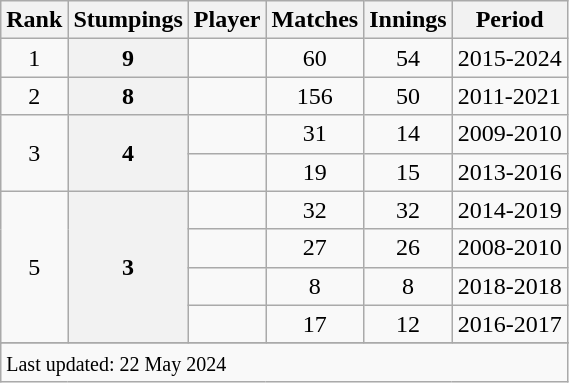<table class="wikitable">
<tr>
<th>Rank</th>
<th>Stumpings</th>
<th>Player</th>
<th>Matches</th>
<th>Innings</th>
<th>Period</th>
</tr>
<tr>
<td align=center>1</td>
<th scope=row style=text-align:center;>9</th>
<td></td>
<td align=center>60</td>
<td align=center>54</td>
<td>2015-2024</td>
</tr>
<tr>
<td align=center>2</td>
<th scope=row style=text-align:center;>8</th>
<td></td>
<td align=center>156</td>
<td align=center>50</td>
<td>2011-2021</td>
</tr>
<tr>
<td align=center rowspan=2>3</td>
<th scope=row style=text-align:center; rowspan=2>4</th>
<td></td>
<td align=center>31</td>
<td align=center>14</td>
<td>2009-2010</td>
</tr>
<tr>
<td></td>
<td align=center>19</td>
<td align=center>15</td>
<td>2013-2016</td>
</tr>
<tr>
<td align=center rowspan=4>5</td>
<th scope=row style=text-align:center; rowspan=4>3</th>
<td></td>
<td align=center>32</td>
<td align=center>32</td>
<td>2014-2019</td>
</tr>
<tr>
<td></td>
<td align=center>27</td>
<td align=center>26</td>
<td>2008-2010</td>
</tr>
<tr>
<td></td>
<td align=center>8</td>
<td align=center>8</td>
<td>2018-2018</td>
</tr>
<tr>
<td></td>
<td align=center>17</td>
<td align=center>12</td>
<td>2016-2017</td>
</tr>
<tr>
</tr>
<tr class=sortbottom>
<td colspan=6><small>Last updated: 22 May 2024</small></td>
</tr>
</table>
